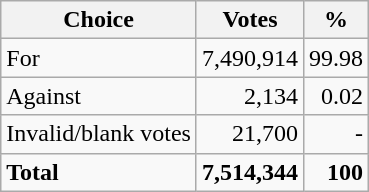<table class=wikitable style=text-align:right>
<tr>
<th>Choice</th>
<th>Votes</th>
<th>%</th>
</tr>
<tr>
<td align=left>For</td>
<td>7,490,914</td>
<td>99.98</td>
</tr>
<tr>
<td align=left>Against</td>
<td>2,134</td>
<td>0.02</td>
</tr>
<tr>
<td align=left>Invalid/blank votes</td>
<td>21,700</td>
<td>-</td>
</tr>
<tr>
<td align=left><strong>Total</strong></td>
<td><strong>7,514,344</strong></td>
<td><strong>100</strong></td>
</tr>
</table>
